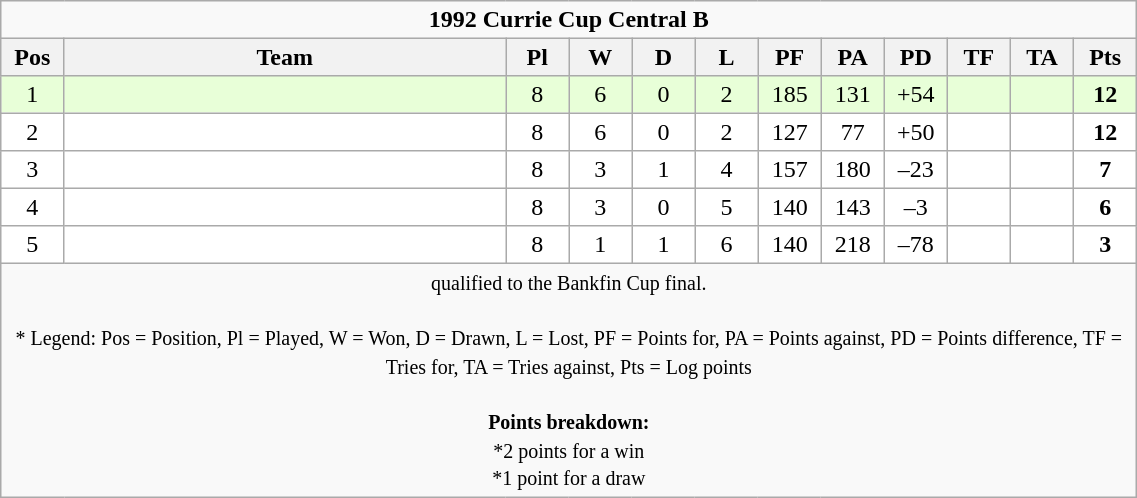<table class="wikitable" style="text-align:center; line-height:110%; font-size:100%; width:60%;">
<tr>
<td colspan="12" cellpadding="0" cellspacing="0"><strong>1992 Currie Cup Central B</strong></td>
</tr>
<tr>
<th style="width:5%;">Pos</th>
<th style="width:35%;">Team</th>
<th style="width:5%;">Pl</th>
<th style="width:5%;">W</th>
<th style="width:5%;">D</th>
<th style="width:5%;">L</th>
<th style="width:5%;">PF</th>
<th style="width:5%;">PA</th>
<th style="width:5%;">PD</th>
<th style="width:5%;">TF</th>
<th style="width:5%;">TA</th>
<th style="width:5%;">Pts<br></th>
</tr>
<tr bgcolor=#E8FFD8 align=center>
<td>1</td>
<td align=left></td>
<td>8</td>
<td>6</td>
<td>0</td>
<td>2</td>
<td>185</td>
<td>131</td>
<td>+54</td>
<td></td>
<td></td>
<td><strong>12</strong></td>
</tr>
<tr bgcolor=#FFFFFF align=center>
<td>2</td>
<td align=left></td>
<td>8</td>
<td>6</td>
<td>0</td>
<td>2</td>
<td>127</td>
<td>77</td>
<td>+50</td>
<td></td>
<td></td>
<td><strong>12</strong></td>
</tr>
<tr bgcolor=#FFFFFF align=center>
<td>3</td>
<td align=left></td>
<td>8</td>
<td>3</td>
<td>1</td>
<td>4</td>
<td>157</td>
<td>180</td>
<td>–23</td>
<td></td>
<td></td>
<td><strong>7</strong></td>
</tr>
<tr bgcolor=#FFFFFF align=center>
<td>4</td>
<td align=left></td>
<td>8</td>
<td>3</td>
<td>0</td>
<td>5</td>
<td>140</td>
<td>143</td>
<td>–3</td>
<td></td>
<td></td>
<td><strong>6</strong></td>
</tr>
<tr bgcolor=#FFFFFF align=center>
<td>5</td>
<td align=left></td>
<td>8</td>
<td>1</td>
<td>1</td>
<td>6</td>
<td>140</td>
<td>218</td>
<td>–78</td>
<td></td>
<td></td>
<td><strong>3</strong></td>
</tr>
<tr>
<td colspan="12" style="border:0px"><small> qualified to the Bankfin Cup final.<br><br>* Legend: Pos = Position, Pl = Played, W = Won, D = Drawn, L = Lost, PF = Points for, PA = Points against, PD = Points difference, TF = Tries for, TA = Tries against, Pts = Log points<br><br><strong>Points breakdown:</strong><br>*2 points for a win<br>*1 point for a draw</small></td>
</tr>
</table>
